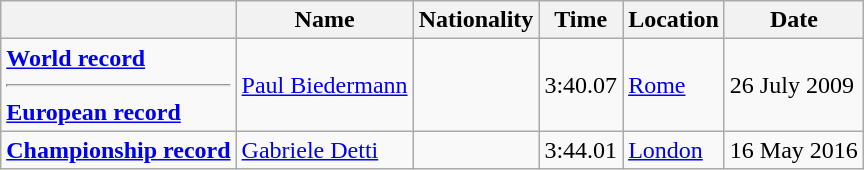<table class=wikitable>
<tr>
<th></th>
<th>Name</th>
<th>Nationality</th>
<th>Time</th>
<th>Location</th>
<th>Date</th>
</tr>
<tr>
<td><strong><a href='#'>World record</a><hr><a href='#'>European record</a></strong></td>
<td><a href='#'>Paul Biedermann</a></td>
<td></td>
<td>3:40.07</td>
<td><a href='#'>Rome</a></td>
<td>26 July 2009</td>
</tr>
<tr>
<td><strong><a href='#'>Championship record</a></strong></td>
<td><a href='#'>Gabriele Detti</a></td>
<td></td>
<td>3:44.01</td>
<td><a href='#'>London</a></td>
<td>16 May 2016</td>
</tr>
</table>
